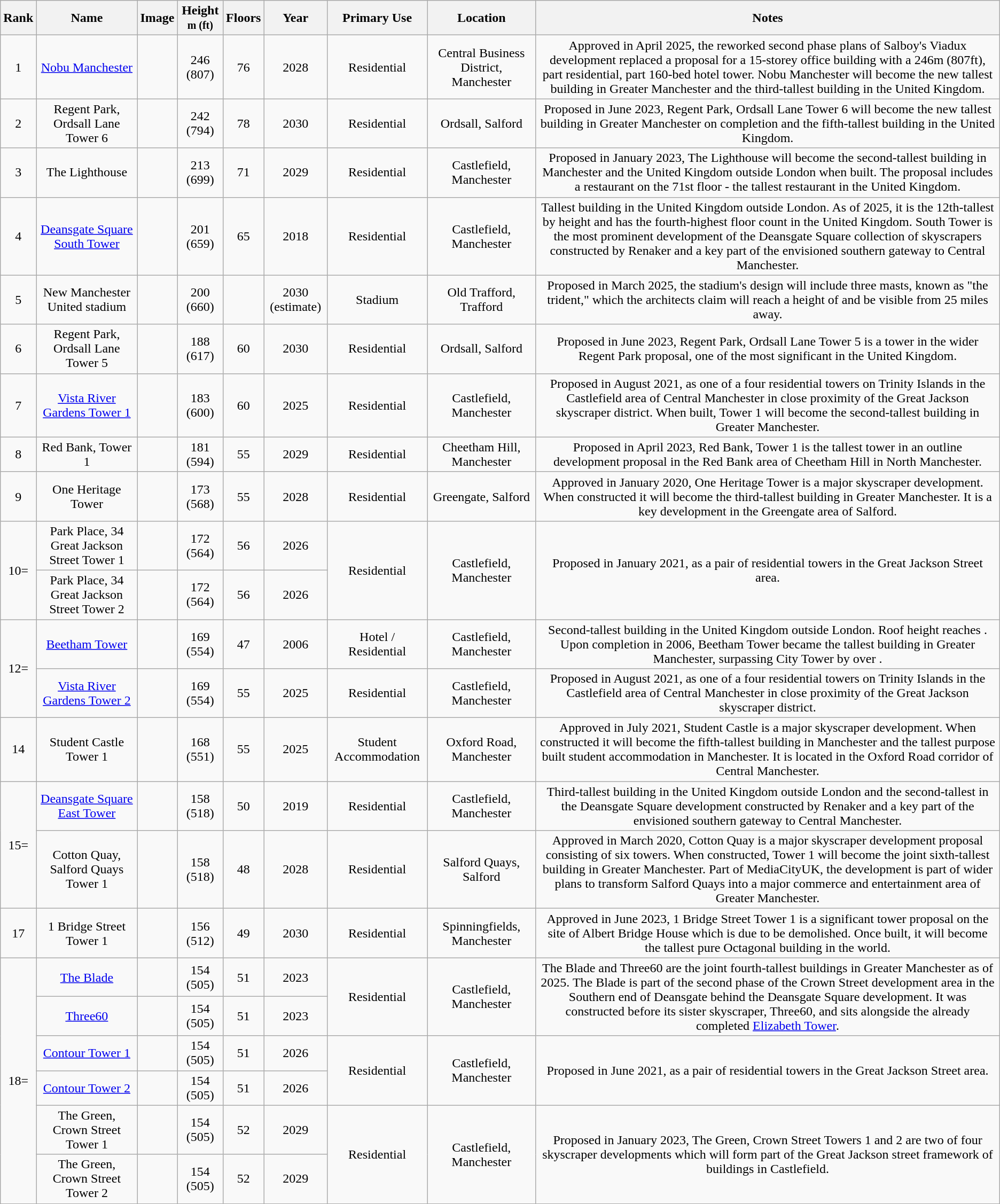<table class="wikitable sortable">
<tr>
<th data-sort-type="number">Rank</th>
<th data-sort-type="text">Name</th>
<th class="unsortable">Image</th>
<th data-sort-type="number">Height<br><small>m (ft)</small></th>
<th data-sort-type="number">Floors</th>
<th data-sort-type="number">Year</th>
<th>Primary Use</th>
<th>Location</th>
<th class="unsortable">Notes</th>
</tr>
<tr>
<td align="center">1</td>
<td align="center"><a href='#'>Nobu Manchester</a></td>
<td align="center"></td>
<td align="center">246 (807)</td>
<td align="center">76</td>
<td align="center">2028</td>
<td align="center">Residential</td>
<td align="center">Central Business District, Manchester</td>
<td align="center">Approved in April 2025, the reworked second phase plans of Salboy's Viadux development replaced a proposal for a 15-storey office building with a 246m (807ft), part residential, part 160-bed hotel tower. Nobu Manchester will become the new tallest building in Greater Manchester and the third-tallest building in the United Kingdom.</td>
</tr>
<tr>
<td align="center">2</td>
<td align="center">Regent Park, Ordsall Lane Tower 6</td>
<td align="center"></td>
<td align="center">242 (794)</td>
<td align="center">78</td>
<td align="center">2030</td>
<td align="center">Residential</td>
<td align="center">Ordsall, Salford</td>
<td align="center">Proposed in June 2023, Regent Park, Ordsall Lane Tower 6 will become the new tallest building in Greater Manchester on completion and the fifth-tallest building in the United Kingdom.</td>
</tr>
<tr>
<td align="center">3</td>
<td align="center">The Lighthouse</td>
<td align="center"></td>
<td align="center">213 (699)</td>
<td align="center">71</td>
<td align="center">2029</td>
<td align="center">Residential</td>
<td align="center">Castlefield, Manchester</td>
<td align="center">Proposed in January 2023, The Lighthouse will become the second-tallest building in Manchester and the United Kingdom outside London when built. The proposal includes a restaurant on the 71st floor - the tallest restaurant in the United Kingdom.</td>
</tr>
<tr>
<td align="center">4</td>
<td align="center"><a href='#'>Deansgate Square South Tower</a></td>
<td align="center"></td>
<td align="center">201 (659)</td>
<td align="center">65</td>
<td align="center">2018</td>
<td align="center">Residential</td>
<td align="center">Castlefield, Manchester</td>
<td align="center">Tallest building in the United Kingdom outside London. As of 2025, it is the 12th-tallest by height and has the fourth-highest floor count in the United Kingdom. South Tower is the most prominent development of the Deansgate Square collection of skyscrapers constructed by Renaker and a key part of the envisioned southern gateway to Central Manchester.</td>
</tr>
<tr>
<td align="center">5</td>
<td align="center">New Manchester United stadium</td>
<td align="center"></td>
<td align="center">200 (660)</td>
<td align="center"></td>
<td align="center">2030 (estimate)</td>
<td align="center">Stadium</td>
<td align="center">Old Trafford, Trafford</td>
<td align="center">Proposed in March 2025, the stadium's design will include three masts, known as "the trident," which the architects claim will reach a height of  and be visible from 25 miles away.</td>
</tr>
<tr>
<td align="center">6</td>
<td align="center">Regent Park, Ordsall Lane Tower 5</td>
<td align="center"></td>
<td align="center">188 (617)</td>
<td align="center">60</td>
<td align="center">2030</td>
<td align="center">Residential</td>
<td align="center">Ordsall, Salford</td>
<td align="center">Proposed in June 2023, Regent Park, Ordsall Lane Tower 5 is a tower in the wider Regent Park proposal, one of the most significant in the United Kingdom.</td>
</tr>
<tr>
<td align="center">7</td>
<td align="center"><a href='#'>Vista River Gardens Tower 1</a></td>
<td align="center"></td>
<td align="center">183 (600)</td>
<td align="center">60</td>
<td align="center">2025</td>
<td align="center">Residential</td>
<td align="center">Castlefield, Manchester</td>
<td align="center">Proposed in August 2021, as one of a four residential towers on Trinity Islands in the Castlefield area of Central Manchester in close proximity of the Great Jackson skyscraper district. When built, Tower 1 will become the second-tallest building in Greater Manchester.</td>
</tr>
<tr>
<td align=center>8</td>
<td align="center">Red Bank, Tower 1</td>
<td align="center"></td>
<td align="center">181 (594)</td>
<td align="center">55</td>
<td align="center">2029</td>
<td align="center">Residential</td>
<td align="center">Cheetham Hill, Manchester</td>
<td align="center">Proposed in April 2023, Red Bank, Tower 1 is the tallest tower in an outline development proposal in the Red Bank area of Cheetham Hill in North Manchester.</td>
</tr>
<tr>
<td align="center">9</td>
<td align="center">One Heritage Tower</td>
<td align="center"></td>
<td align="center">173 (568)</td>
<td align="center">55</td>
<td align="center">2028</td>
<td align="center">Residential</td>
<td align="center">Greengate, Salford</td>
<td align="center">Approved in January 2020, One Heritage Tower is a major skyscraper development. When constructed it will become the third-tallest building in Greater Manchester. It is a key development in the Greengate area of Salford.</td>
</tr>
<tr>
<td rowspan="2" align="center">10=</td>
<td align="center">Park Place, 34 Great Jackson Street Tower 1</td>
<td align="center"></td>
<td align="center">172 (564)</td>
<td align="center">56</td>
<td align="center">2026</td>
<td align="center" rowspan="2">Residential</td>
<td align="center" rowspan="2">Castlefield, Manchester</td>
<td align="center" rowspan="2">Proposed in January 2021, as a pair of residential towers in the Great Jackson Street area.</td>
</tr>
<tr>
<td align="center">Park Place, 34 Great Jackson Street Tower 2</td>
<td align="center"></td>
<td align="center">172 (564)</td>
<td align="center">56</td>
<td align="center">2026</td>
</tr>
<tr>
<td align=center rowspan="2">12=</td>
<td align=center><a href='#'>Beetham Tower</a></td>
<td align=center></td>
<td align=center>169 (554)</td>
<td align=center>47</td>
<td align=center>2006</td>
<td align=center>Hotel / Residential</td>
<td align=center>Castlefield, Manchester</td>
<td align=center>Second-tallest building in the United Kingdom outside London. Roof height reaches . Upon completion in 2006, Beetham Tower became the tallest building in Greater Manchester, surpassing City Tower by over .</td>
</tr>
<tr>
<td align="center"><a href='#'>Vista River Gardens Tower 2</a></td>
<td align="center"></td>
<td align="center">169 (554)</td>
<td align="center">55</td>
<td align="center">2025</td>
<td align="center">Residential</td>
<td align="center">Castlefield, Manchester</td>
<td align="center">Proposed in August 2021, as one of a four residential towers on Trinity Islands in the Castlefield area of Central Manchester in close proximity of the Great Jackson skyscraper district.</td>
</tr>
<tr>
<td align=center>14</td>
<td align=center>Student Castle Tower 1</td>
<td align=center></td>
<td align=center>168 (551)</td>
<td align=center>55</td>
<td align=center>2025</td>
<td align=center>Student Accommodation</td>
<td align=center>Oxford Road, Manchester</td>
<td align=center>Approved in July 2021, Student Castle is a major skyscraper development. When constructed it will become the fifth-tallest building in Manchester and the tallest purpose built student accommodation in Manchester. It is located in the Oxford Road corridor of Central Manchester.</td>
</tr>
<tr>
<td align=center rowspan="2">15=</td>
<td align=center><a href='#'>Deansgate Square East Tower</a></td>
<td align=center></td>
<td align=center>158 (518)</td>
<td align=center>50</td>
<td align=center>2019</td>
<td align=center>Residential</td>
<td align=center>Castlefield, Manchester</td>
<td align=center>Third-tallest building in the United Kingdom outside London and the second-tallest in the Deansgate Square development constructed by Renaker and a key part of the envisioned southern gateway to Central Manchester.</td>
</tr>
<tr>
<td align=center>Cotton Quay, Salford Quays Tower 1</td>
<td align=center></td>
<td align=center>158 (518)</td>
<td align=center>48</td>
<td align=center>2028</td>
<td align=center>Residential</td>
<td align=center>Salford Quays, Salford</td>
<td align=center>Approved in March 2020, Cotton Quay is a major skyscraper development proposal consisting of six towers. When constructed, Tower 1 will become the joint sixth-tallest building in Greater Manchester. Part of MediaCityUK, the development is part of wider plans to transform Salford Quays into a major commerce and entertainment area of Greater Manchester.</td>
</tr>
<tr>
<td align="center">17</td>
<td align="center">1 Bridge Street Tower 1</td>
<td align="center"></td>
<td align="center">156 (512)</td>
<td align="center">49</td>
<td align="center">2030</td>
<td align="center">Residential</td>
<td align="center">Spinningfields, Manchester</td>
<td align="center">Approved in June 2023, 1 Bridge Street Tower 1 is a significant tower proposal on the site of Albert Bridge House which is due to be demolished. Once built, it will become the tallest pure Octagonal building in the world.</td>
</tr>
<tr>
<td align=center rowspan="6">18=</td>
<td align=center><a href='#'>The Blade</a></td>
<td align=center></td>
<td align=center>154 (505)</td>
<td align=center>51</td>
<td align=center>2023</td>
<td align=center rowspan="2">Residential</td>
<td align=center rowspan="2">Castlefield, Manchester</td>
<td align=center rowspan="2">The Blade and Three60 are the joint fourth-tallest buildings in Greater Manchester as of 2025. The Blade is part of the second phase of the Crown Street development area in the Southern end of Deansgate behind the Deansgate Square development. It was constructed before its sister skyscraper, Three60, and sits alongside the already completed <a href='#'>Elizabeth Tower</a>.</td>
</tr>
<tr>
<td align=center><a href='#'>Three60</a></td>
<td align=center></td>
<td align=center>154 (505)</td>
<td align=center>51</td>
<td align=center>2023</td>
</tr>
<tr>
<td align="center"><a href='#'>Contour Tower 1</a></td>
<td align="center"></td>
<td align="center">154 (505)</td>
<td align="center">51</td>
<td align="center">2026</td>
<td align="center" rowspan="2">Residential</td>
<td align="center" rowspan="2">Castlefield, Manchester</td>
<td align="center" rowspan="2">Proposed in June 2021, as a pair of residential towers in the Great Jackson Street area.</td>
</tr>
<tr>
<td align="center"><a href='#'>Contour Tower 2</a></td>
<td align="center"></td>
<td align="center">154 (505)</td>
<td align="center">51</td>
<td align="center">2026</td>
</tr>
<tr>
<td align="center">The Green, Crown Street Tower 1</td>
<td align="center"></td>
<td align="center">154 (505)</td>
<td align="center">52</td>
<td align="center">2029</td>
<td align="center" rowspan="2">Residential</td>
<td align="center" rowspan="2">Castlefield, Manchester</td>
<td align="center" rowspan="2">Proposed in January 2023, The Green, Crown Street Towers 1 and 2 are two of four skyscraper developments which will form part of the Great Jackson street framework of buildings in Castlefield.</td>
</tr>
<tr>
<td align="center">The Green, Crown Street Tower 2</td>
<td align="center"></td>
<td align="center">154 (505)</td>
<td align="center">52</td>
<td align="center">2029</td>
</tr>
</table>
